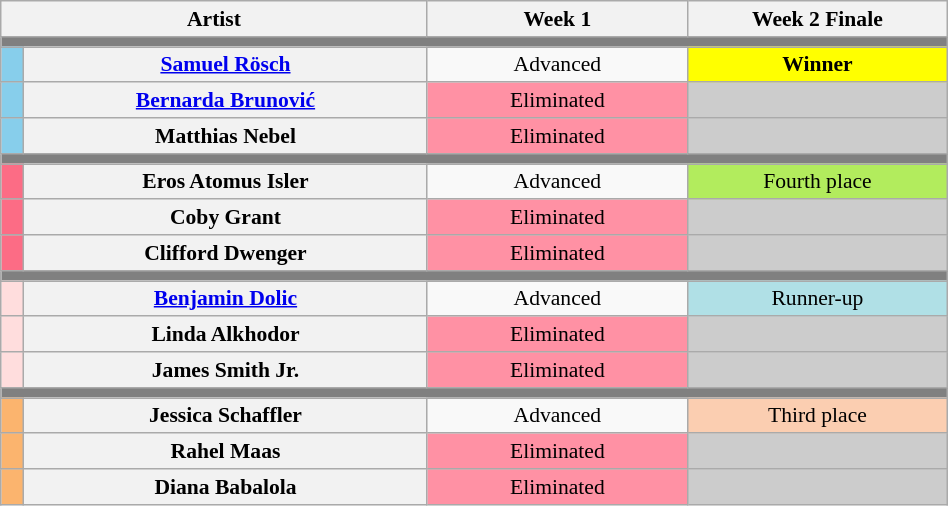<table class="wikitable" style="font-size:90%; text-align:center" width="50%">
<tr>
<th style="width:18%" colspan="2" scope="col">Artist</th>
<th style="width:11%" colspan="1" scope="col">Week 1</th>
<th style="width:11%" colspan="1" scope="col">Week 2 Finale</th>
</tr>
<tr>
<th colspan="7" style="background:grey;"></th>
</tr>
<tr>
<th style="background:#87ceeb;"></th>
<th><a href='#'>Samuel Rösch</a></th>
<td>Advanced</td>
<td style="background:yellow;"><strong>Winner</strong></td>
</tr>
<tr>
<th style="background:#87ceeb;"></th>
<th><a href='#'>Bernarda Brunović</a></th>
<td style="background:#FF91A4;">Eliminated</td>
<td style="background:#ccc;"></td>
</tr>
<tr>
<th style="background:#87ceeb;"></th>
<th>Matthias Nebel</th>
<td style="background:#FF91A4;">Eliminated</td>
<td style="background:#ccc;"></td>
</tr>
<tr>
<th colspan="7" style="background:grey;"></th>
</tr>
<tr>
<th style="background:#FC6C85"></th>
<th>Eros Atomus Isler</th>
<td>Advanced</td>
<td style="background:#B2EC5D;">Fourth place</td>
</tr>
<tr>
<th style="background:#FC6C85"></th>
<th>Coby Grant</th>
<td style="background:#FF91A4;">Eliminated</td>
<td style="background:#ccc;"></td>
</tr>
<tr>
<th style="background:#FC6C85"></th>
<th>Clifford Dwenger</th>
<td style="background:#FF91A4;">Eliminated</td>
<td style="background:#ccc;"></td>
</tr>
<tr>
<th colspan="7" style="background:grey;"></th>
</tr>
<tr>
<th style="background:#ffdddd;"></th>
<th><a href='#'>Benjamin Dolic</a></th>
<td>Advanced</td>
<td style="background:#B0E0E6;">Runner-up</td>
</tr>
<tr>
<th style="background:#ffdddd;"></th>
<th>Linda Alkhodor</th>
<td style="background:#FF91A4;">Eliminated</td>
<td style="background:#ccc;"></td>
</tr>
<tr>
<th style="background:#ffdddd;"></th>
<th>James Smith Jr.</th>
<td style="background:#FF91A4;">Eliminated</td>
<td style="background:#ccc;"></td>
</tr>
<tr>
<th colspan="7" style="background:grey;"></th>
</tr>
<tr>
<th style="background:#fbb46e;"></th>
<th>Jessica Schaffler</th>
<td>Advanced</td>
<td style="background:#FBCEB1;">Third place</td>
</tr>
<tr>
<th style="background:#fbb46e;"></th>
<th>Rahel Maas</th>
<td style="background:#FF91A4;">Eliminated</td>
<td style="background:#ccc;"></td>
</tr>
<tr>
<th style="background:#fbb46e;"></th>
<th>Diana Babalola</th>
<td style="background:#FF91A4;">Eliminated</td>
<td style="background:#ccc;"></td>
</tr>
</table>
